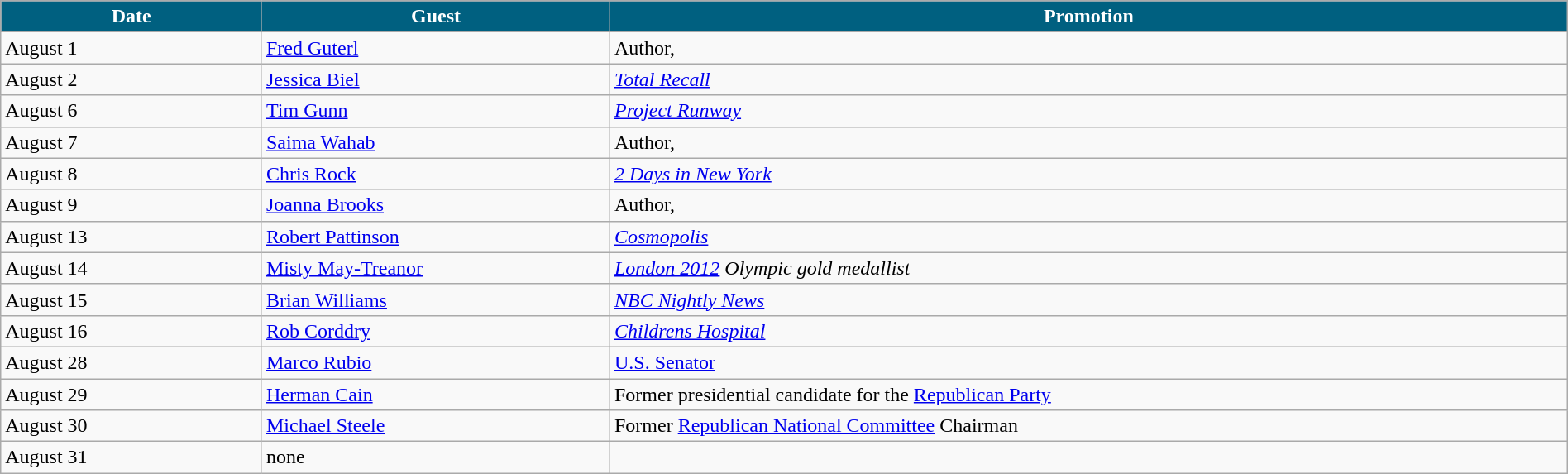<table class="wikitable" width="100%">
<tr bgcolor="#CCCCCC">
<th width="15%" style="background:#006080; color:#FFFFFF">Date</th>
<th width="20%" style="background:#006080; color:#FFFFFF">Guest</th>
<th width="55%" style="background:#006080; color:#FFFFFF">Promotion</th>
</tr>
<tr>
<td>August 1</td>
<td><a href='#'>Fred Guterl</a></td>
<td>Author, </td>
</tr>
<tr>
<td>August 2</td>
<td><a href='#'>Jessica Biel</a></td>
<td><em><a href='#'>Total Recall</a></em></td>
</tr>
<tr>
<td>August 6</td>
<td><a href='#'>Tim Gunn</a></td>
<td><em><a href='#'>Project Runway</a></em></td>
</tr>
<tr>
<td>August 7</td>
<td><a href='#'>Saima Wahab</a></td>
<td>Author, </td>
</tr>
<tr>
<td>August 8</td>
<td><a href='#'>Chris Rock</a></td>
<td><em><a href='#'>2 Days in New York</a></em></td>
</tr>
<tr>
<td>August 9</td>
<td><a href='#'>Joanna Brooks</a></td>
<td>Author, </td>
</tr>
<tr>
<td>August 13</td>
<td><a href='#'>Robert Pattinson</a></td>
<td><em><a href='#'>Cosmopolis</a></em></td>
</tr>
<tr>
<td>August 14</td>
<td><a href='#'>Misty May-Treanor</a></td>
<td><em><a href='#'>London 2012</a> Olympic gold medallist</em></td>
</tr>
<tr>
<td>August 15</td>
<td><a href='#'>Brian Williams</a></td>
<td><em><a href='#'>NBC Nightly News</a></em></td>
</tr>
<tr>
<td>August 16</td>
<td><a href='#'>Rob Corddry</a></td>
<td><em><a href='#'>Childrens Hospital</a></em></td>
</tr>
<tr>
<td>August 28</td>
<td><a href='#'>Marco Rubio</a></td>
<td><a href='#'>U.S. Senator</a></td>
</tr>
<tr>
<td>August 29</td>
<td><a href='#'>Herman Cain</a></td>
<td>Former presidential candidate for the <a href='#'>Republican Party</a></td>
</tr>
<tr>
<td>August 30</td>
<td><a href='#'>Michael Steele</a></td>
<td>Former <a href='#'>Republican National Committee</a> Chairman</td>
</tr>
<tr>
<td>August 31</td>
<td>none</td>
<td></td>
</tr>
</table>
